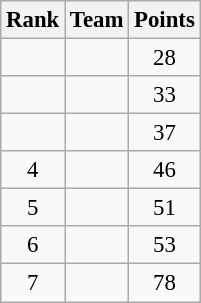<table class="wikitable sortable" style=" text-align:center; font-size:95%;">
<tr>
<th>Rank</th>
<th>Team</th>
<th>Points</th>
</tr>
<tr>
<td></td>
<td align="left"></td>
<td>28</td>
</tr>
<tr>
<td></td>
<td align="left"></td>
<td>33</td>
</tr>
<tr>
<td></td>
<td align="left"></td>
<td>37</td>
</tr>
<tr>
<td>4</td>
<td align="left"></td>
<td>46</td>
</tr>
<tr>
<td>5</td>
<td align="left"></td>
<td>51</td>
</tr>
<tr>
<td>6</td>
<td align="left"></td>
<td>53</td>
</tr>
<tr>
<td>7</td>
<td align="left"></td>
<td>78</td>
</tr>
</table>
